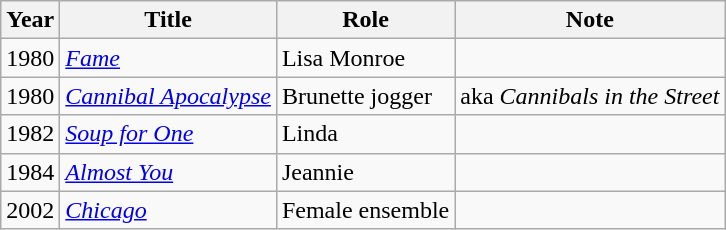<table class="wikitable sortable">
<tr>
<th>Year</th>
<th>Title</th>
<th>Role</th>
<th class="unsortable">Note</th>
</tr>
<tr>
<td>1980</td>
<td><em><a href='#'>Fame</a></em></td>
<td>Lisa Monroe</td>
<td></td>
</tr>
<tr>
<td>1980</td>
<td><em><a href='#'>Cannibal Apocalypse</a></em></td>
<td>Brunette jogger</td>
<td>aka <em>Cannibals in the Street</em></td>
</tr>
<tr>
<td>1982</td>
<td><em><a href='#'>Soup for One</a></em></td>
<td>Linda</td>
<td></td>
</tr>
<tr>
<td>1984</td>
<td><em><a href='#'>Almost You</a></em></td>
<td>Jeannie</td>
<td></td>
</tr>
<tr>
<td>2002</td>
<td><em><a href='#'>Chicago</a></em></td>
<td>Female ensemble</td>
<td></td>
</tr>
</table>
